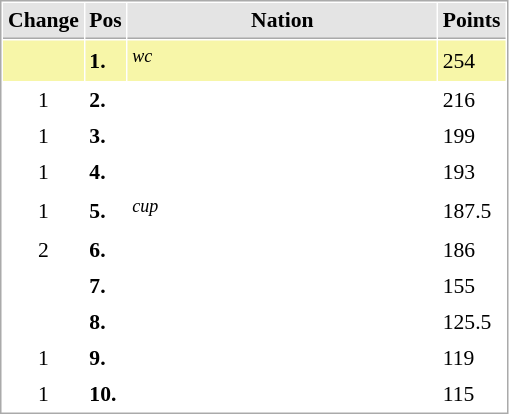<table cellspacing="1" cellpadding="3" style="border:1px solid #aaa; font-size:90%;float: left; margin-left: 1em;">
<tr style="background:#e4e4e4;">
<th style="border-bottom:1px solid #aaa; width:10px;">Change</th>
<th style="border-bottom:1px solid #aaa; width:10px;">Pos</th>
<th style="border-bottom:1px solid #aaa; width:200px;">Nation</th>
<th style="border-bottom:1px solid #aaa; width:30px;">Points</th>
</tr>
<tr style="background:#f7f6a8">
<td style="text-align:center;"></td>
<td><strong>1.</strong></td>
<td> <em><sup>wc</sup></em></td>
<td>254</td>
</tr>
<tr>
<td style="text-align:center;"> 1</td>
<td><strong>2.</strong></td>
<td></td>
<td>216</td>
</tr>
<tr>
<td style="text-align:center;"> 1</td>
<td><strong>3.</strong></td>
<td></td>
<td>199</td>
</tr>
<tr>
<td style="text-align:center;"> 1</td>
<td><strong>4.</strong></td>
<td></td>
<td>193</td>
</tr>
<tr>
<td style="text-align:center;"> 1</td>
<td><strong>5.</strong></td>
<td> <em><sup>cup</sup></em></td>
<td>187.5</td>
</tr>
<tr>
<td style="text-align:center;"> 2</td>
<td><strong>6.</strong></td>
<td></td>
<td>186</td>
</tr>
<tr>
<td style="text-align:center;"></td>
<td><strong>7.</strong></td>
<td></td>
<td>155</td>
</tr>
<tr>
<td style="text-align:center;"></td>
<td><strong>8.</strong></td>
<td></td>
<td>125.5</td>
</tr>
<tr>
<td style="text-align:center;"> 1</td>
<td><strong>9.</strong></td>
<td></td>
<td>119</td>
</tr>
<tr>
<td style="text-align:center;"> 1</td>
<td><strong>10.</strong></td>
<td></td>
<td>115</td>
</tr>
</table>
